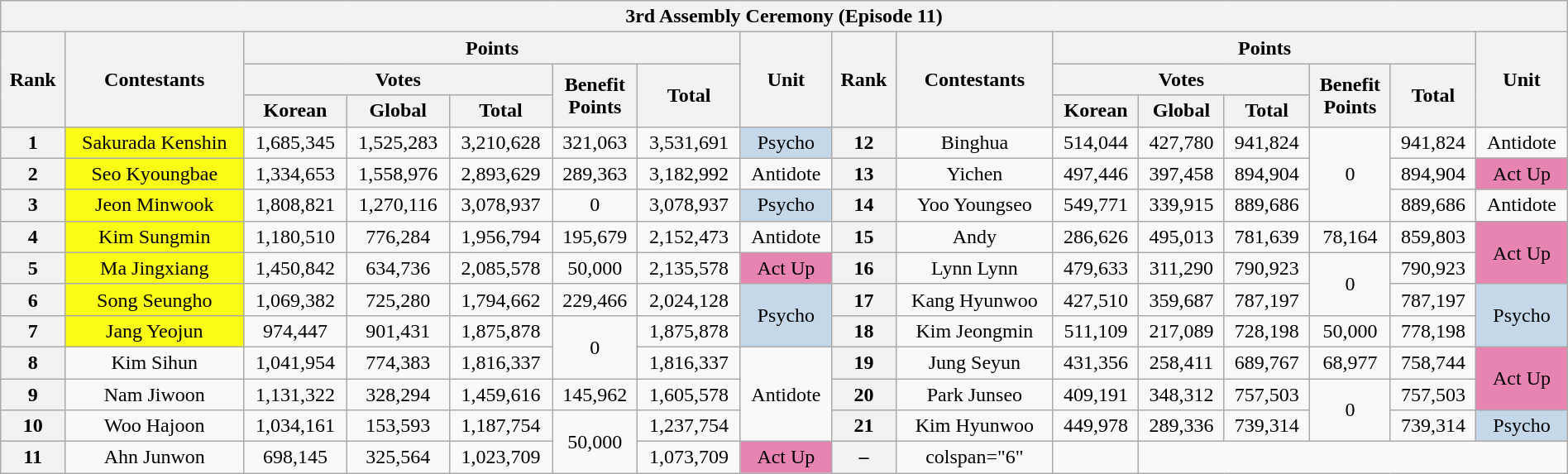<table class="wikitable sortable mw-collapsible mw-collapsed collapsible" style="text-align:center; width:100%">
<tr>
<th colspan="18">3rd Assembly Ceremony (Episode 11)</th>
</tr>
<tr>
<th rowspan="3">Rank</th>
<th rowspan="3">Contestants</th>
<th colspan="5">Points</th>
<th rowspan="3">Unit</th>
<th rowspan="3">Rank</th>
<th rowspan="3">Contestants</th>
<th colspan="5">Points</th>
<th rowspan="3">Unit</th>
</tr>
<tr>
<th colspan="3">Votes</th>
<th rowspan="2">Benefit <br>Points</th>
<th rowspan="2">Total</th>
<th colspan="3">Votes</th>
<th rowspan="2">Benefit <br> Points</th>
<th rowspan="2">Total</th>
</tr>
<tr>
<th>Korean</th>
<th>Global</th>
<th>Total</th>
<th>Korean</th>
<th>Global</th>
<th>Total</th>
</tr>
<tr>
<th>1</th>
<td style="background:#fafc15">Sakurada Kenshin</td>
<td>1,685,345</td>
<td>1,525,283</td>
<td>3,210,628</td>
<td>321,063</td>
<td>3,531,691</td>
<td style="background:#c4d8e9">Psycho</td>
<th>12</th>
<td>Binghua</td>
<td>514,044</td>
<td>427,780</td>
<td>941,824</td>
<td rowspan="3">0</td>
<td>941,824</td>
<td>Antidote</td>
</tr>
<tr>
<th>2</th>
<td style="background:#fafc15">Seo Kyoungbae</td>
<td>1,334,653</td>
<td>1,558,976</td>
<td>2,893,629</td>
<td>289,363</td>
<td>3,182,992</td>
<td>Antidote</td>
<th>13</th>
<td>Yichen</td>
<td>497,446</td>
<td>397,458</td>
<td>894,904</td>
<td>894,904</td>
<td style="background:#e784b1">Act Up</td>
</tr>
<tr>
<th>3</th>
<td style="background:#fafc15">Jeon Minwook</td>
<td>1,808,821</td>
<td>1,270,116</td>
<td>3,078,937</td>
<td>0</td>
<td>3,078,937</td>
<td style="background:#c4d8e9">Psycho</td>
<th>14</th>
<td>Yoo Youngseo</td>
<td>549,771</td>
<td>339,915</td>
<td>889,686</td>
<td>889,686</td>
<td>Antidote</td>
</tr>
<tr>
<th>4</th>
<td style="background:#fafc15">Kim Sungmin</td>
<td>1,180,510</td>
<td>776,284</td>
<td>1,956,794</td>
<td>195,679</td>
<td>2,152,473</td>
<td>Antidote</td>
<th>15</th>
<td>Andy</td>
<td>286,626</td>
<td>495,013</td>
<td>781,639</td>
<td>78,164</td>
<td>859,803</td>
<td rowspan="2" style="background:#e784b1">Act Up</td>
</tr>
<tr>
<th>5</th>
<td style="background:#fafc15">Ma Jingxiang</td>
<td>1,450,842</td>
<td>634,736</td>
<td>2,085,578</td>
<td>50,000</td>
<td>2,135,578</td>
<td style="background:#e784b1">Act Up</td>
<th>16</th>
<td>Lynn Lynn</td>
<td>479,633</td>
<td>311,290</td>
<td>790,923</td>
<td rowspan="2">0</td>
<td>790,923</td>
</tr>
<tr>
<th>6</th>
<td style="background:#fafc15">Song Seungho</td>
<td>1,069,382</td>
<td>725,280</td>
<td>1,794,662</td>
<td>229,466</td>
<td>2,024,128</td>
<td rowspan="2" style="background:#c4d8e9">Psycho</td>
<th>17</th>
<td>Kang Hyunwoo</td>
<td>427,510</td>
<td>359,687</td>
<td>787,197</td>
<td>787,197</td>
<td rowspan="2" style="background:#c4d8e9">Psycho</td>
</tr>
<tr>
<th>7</th>
<td style="background:#fafc15">Jang Yeojun</td>
<td>974,447</td>
<td>901,431</td>
<td>1,875,878</td>
<td rowspan="2">0</td>
<td>1,875,878</td>
<th>18</th>
<td>Kim Jeongmin</td>
<td>511,109</td>
<td>217,089</td>
<td>728,198</td>
<td>50,000</td>
<td>778,198</td>
</tr>
<tr>
<th>8</th>
<td>Kim Sihun</td>
<td>1,041,954</td>
<td>774,383</td>
<td>1,816,337</td>
<td>1,816,337</td>
<td rowspan="3">Antidote</td>
<th>19</th>
<td>Jung Seyun</td>
<td>431,356</td>
<td>258,411</td>
<td>689,767</td>
<td>68,977</td>
<td>758,744</td>
<td rowspan="2" style="background:#e784b1">Act Up</td>
</tr>
<tr>
<th>9</th>
<td>Nam Jiwoon</td>
<td>1,131,322</td>
<td>328,294</td>
<td>1,459,616</td>
<td>145,962</td>
<td>1,605,578</td>
<th>20</th>
<td>Park Junseo</td>
<td>409,191</td>
<td>348,312</td>
<td>757,503</td>
<td rowspan="2">0</td>
<td>757,503</td>
</tr>
<tr>
<th>10</th>
<td>Woo Hajoon</td>
<td>1,034,161</td>
<td>153,593</td>
<td>1,187,754</td>
<td rowspan="2">50,000</td>
<td>1,237,754</td>
<th>21</th>
<td>Kim Hyunwoo</td>
<td>449,978</td>
<td>289,336</td>
<td>739,314</td>
<td>739,314</td>
<td style="background:#c4d8e9">Psycho</td>
</tr>
<tr>
<th>11</th>
<td>Ahn Junwon</td>
<td>698,145</td>
<td>325,564</td>
<td>1,023,709</td>
<td>1,073,709</td>
<td style="background:#e784b1">Act Up</td>
<th>–</th>
<td>colspan="6" </td>
<td></td>
</tr>
</table>
